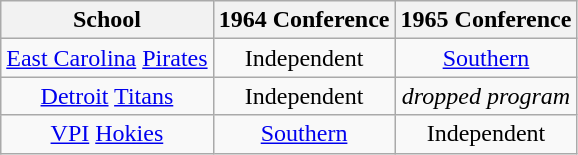<table class="wikitable sortable">
<tr>
<th>School</th>
<th>1964 Conference</th>
<th>1965 Conference</th>
</tr>
<tr style="text-align:center;">
<td><a href='#'>East Carolina</a> <a href='#'>Pirates</a></td>
<td>Independent</td>
<td><a href='#'>Southern</a></td>
</tr>
<tr style="text-align:center;">
<td><a href='#'>Detroit</a> <a href='#'>Titans</a></td>
<td>Independent</td>
<td><em>dropped program</em></td>
</tr>
<tr style="text-align:center;">
<td><a href='#'>VPI</a> <a href='#'>Hokies</a></td>
<td><a href='#'>Southern</a></td>
<td>Independent</td>
</tr>
</table>
